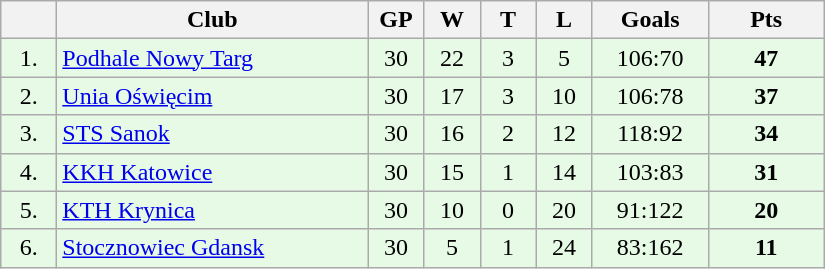<table class="wikitable">
<tr>
<th width="30"></th>
<th width="200">Club</th>
<th width="30">GP</th>
<th width="30">W</th>
<th width="30">T</th>
<th width="30">L</th>
<th width="70">Goals</th>
<th width="70">Pts</th>
</tr>
<tr bgcolor="#e6fae6" align="center">
<td>1.</td>
<td align="left"><a href='#'>Podhale Nowy Targ</a></td>
<td>30</td>
<td>22</td>
<td>3</td>
<td>5</td>
<td>106:70</td>
<td><strong>47</strong></td>
</tr>
<tr bgcolor="#e6fae6" align="center">
<td>2.</td>
<td align="left"><a href='#'>Unia Oświęcim</a></td>
<td>30</td>
<td>17</td>
<td>3</td>
<td>10</td>
<td>106:78</td>
<td><strong>37</strong></td>
</tr>
<tr bgcolor="#e6fae6" align="center">
<td>3.</td>
<td align="left"><a href='#'>STS Sanok</a></td>
<td>30</td>
<td>16</td>
<td>2</td>
<td>12</td>
<td>118:92</td>
<td><strong>34</strong></td>
</tr>
<tr bgcolor="#e6fae6" align="center">
<td>4.</td>
<td align="left"><a href='#'>KKH Katowice</a></td>
<td>30</td>
<td>15</td>
<td>1</td>
<td>14</td>
<td>103:83</td>
<td><strong>31</strong></td>
</tr>
<tr bgcolor="#e6fae6" align="center">
<td>5.</td>
<td align="left"><a href='#'>KTH Krynica</a></td>
<td>30</td>
<td>10</td>
<td>0</td>
<td>20</td>
<td>91:122</td>
<td><strong>20</strong></td>
</tr>
<tr bgcolor="#e6fae6" align="center">
<td>6.</td>
<td align="left"><a href='#'>Stocznowiec Gdansk</a></td>
<td>30</td>
<td>5</td>
<td>1</td>
<td>24</td>
<td>83:162</td>
<td><strong>11</strong></td>
</tr>
</table>
